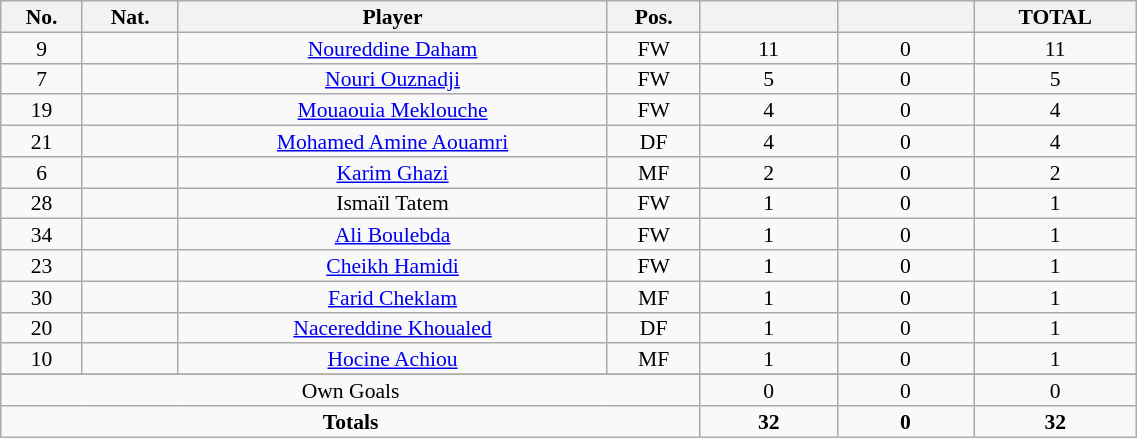<table class="wikitable sortable alternance"  style="font-size:90%; text-align:center; line-height:14px; width:60%;">
<tr>
<th width=10>No.</th>
<th width=10>Nat.</th>
<th width=140>Player</th>
<th width=10>Pos.</th>
<th width=40></th>
<th width=40></th>
<th width=10>TOTAL</th>
</tr>
<tr>
<td>9</td>
<td></td>
<td><a href='#'>Noureddine Daham</a></td>
<td>FW</td>
<td>11</td>
<td>0</td>
<td>11</td>
</tr>
<tr>
<td>7</td>
<td></td>
<td><a href='#'>Nouri Ouznadji</a></td>
<td>FW</td>
<td>5</td>
<td>0</td>
<td>5</td>
</tr>
<tr>
<td>19</td>
<td></td>
<td><a href='#'>Mouaouia Meklouche</a></td>
<td>FW</td>
<td>4</td>
<td>0</td>
<td>4</td>
</tr>
<tr>
<td>21</td>
<td></td>
<td><a href='#'>Mohamed Amine Aouamri</a></td>
<td>DF</td>
<td>4</td>
<td>0</td>
<td>4</td>
</tr>
<tr>
<td>6</td>
<td></td>
<td><a href='#'>Karim Ghazi</a></td>
<td>MF</td>
<td>2</td>
<td>0</td>
<td>2</td>
</tr>
<tr>
<td>28</td>
<td></td>
<td>Ismaïl Tatem</td>
<td>FW</td>
<td>1</td>
<td>0</td>
<td>1</td>
</tr>
<tr>
<td>34</td>
<td></td>
<td><a href='#'>Ali Boulebda</a></td>
<td>FW</td>
<td>1</td>
<td>0</td>
<td>1</td>
</tr>
<tr>
<td>23</td>
<td></td>
<td><a href='#'>Cheikh Hamidi</a></td>
<td>FW</td>
<td>1</td>
<td>0</td>
<td>1</td>
</tr>
<tr>
<td>30</td>
<td></td>
<td><a href='#'>Farid Cheklam</a></td>
<td>MF</td>
<td>1</td>
<td>0</td>
<td>1</td>
</tr>
<tr>
<td>20</td>
<td></td>
<td><a href='#'>Nacereddine Khoualed</a></td>
<td>DF</td>
<td>1</td>
<td>0</td>
<td>1</td>
</tr>
<tr>
<td>10</td>
<td></td>
<td><a href='#'>Hocine Achiou</a></td>
<td>MF</td>
<td>1</td>
<td>0</td>
<td>1</td>
</tr>
<tr>
</tr>
<tr class="sortbottom">
<td colspan="4">Own Goals</td>
<td>0</td>
<td>0</td>
<td>0</td>
</tr>
<tr class="sortbottom">
<td colspan="4"><strong>Totals</strong></td>
<td><strong>32</strong></td>
<td><strong>0</strong></td>
<td><strong>32</strong></td>
</tr>
</table>
